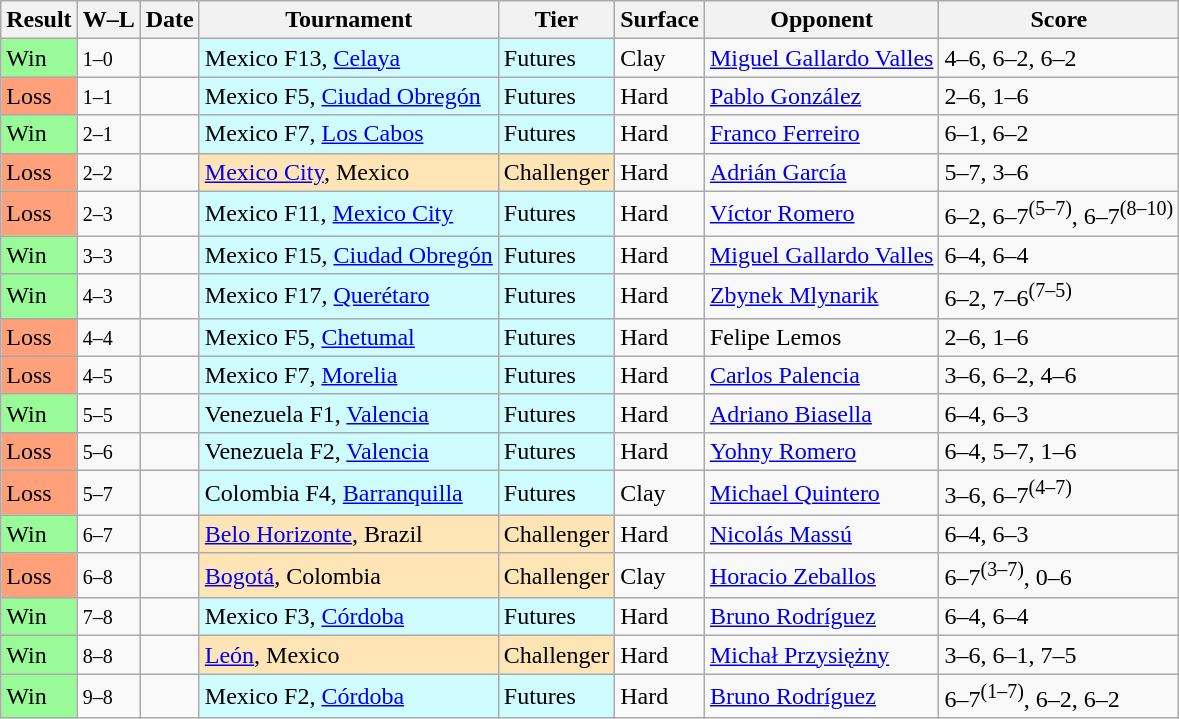<table class="sortable wikitable">
<tr>
<th>Result</th>
<th class="unsortable">W–L</th>
<th>Date</th>
<th>Tournament</th>
<th>Tier</th>
<th>Surface</th>
<th>Opponent</th>
<th class="unsortable">Score</th>
</tr>
<tr>
<td bgcolor=98fb98>Win</td>
<td><small>1–0</small></td>
<td></td>
<td style="background:#cffcff;">Mexico F13, <a href='#'>Celaya</a></td>
<td style="background:#cffcff;">Futures</td>
<td>Clay</td>
<td> <a href='#'>Miguel Gallardo Valles</a></td>
<td>4–6, 6–2, 6–2</td>
</tr>
<tr>
<td bgcolor=FFA07A>Loss</td>
<td><small>1–1</small></td>
<td></td>
<td style="background:#cffcff;">Mexico F5, <a href='#'>Ciudad Obregón</a></td>
<td bgcolor=cffcff>Futures</td>
<td>Hard</td>
<td> <a href='#'>Pablo González</a></td>
<td>2–6, 1–6</td>
</tr>
<tr>
<td bgcolor=98fb98>Win</td>
<td><small>2–1</small></td>
<td></td>
<td style="background:#cffcff;">Mexico F7, <a href='#'>Los Cabos</a></td>
<td bgcolor=cffcff>Futures</td>
<td>Hard</td>
<td> <a href='#'>Franco Ferreiro</a></td>
<td>6–1, 6–2</td>
</tr>
<tr>
<td bgcolor=FFA07A>Loss</td>
<td><small>2–2</small></td>
<td></td>
<td style="background:moccasin;"><a href='#'>Mexico City</a>, Mexico</td>
<td style="background:moccasin;">Challenger</td>
<td>Hard</td>
<td> <a href='#'>Adrián García</a></td>
<td>5–7, 3–6</td>
</tr>
<tr>
<td bgcolor=FFA07A>Loss</td>
<td><small>2–3</small></td>
<td></td>
<td style="background:#cffcff;">Mexico F11, <a href='#'>Mexico City</a></td>
<td style="background:#cffcff;">Futures</td>
<td>Hard</td>
<td> <a href='#'>Víctor Romero</a></td>
<td>6–2, 6–7<sup>(5–7)</sup>, 6–7<sup>(8–10)</sup></td>
</tr>
<tr>
<td bgcolor=98fb98>Win</td>
<td><small>3–3</small></td>
<td></td>
<td style="background:#cffcff;">Mexico F15, <a href='#'>Ciudad Obregón</a></td>
<td bgcolor=cffcff>Futures</td>
<td>Hard</td>
<td> <a href='#'>Miguel Gallardo Valles</a></td>
<td>6–4, 6–4</td>
</tr>
<tr>
<td bgcolor=98fb98>Win</td>
<td><small>4–3</small></td>
<td></td>
<td style="background:#cffcff;">Mexico F17, <a href='#'>Querétaro</a></td>
<td bgcolor=cffcff>Futures</td>
<td>Hard</td>
<td> <a href='#'>Zbynek Mlynarik</a></td>
<td>6–2, 7–6<sup>(7–5)</sup></td>
</tr>
<tr>
<td bgcolor=FFA07A>Loss</td>
<td><small>4–4</small></td>
<td></td>
<td style="background:#cffcff;">Mexico F5, <a href='#'>Chetumal</a></td>
<td style="background:#cffcff;">Futures</td>
<td>Hard</td>
<td> Felipe Lemos</td>
<td>2–6, 1–6</td>
</tr>
<tr>
<td bgcolor=FFA07A>Loss</td>
<td><small>4–5</small></td>
<td></td>
<td style="background:#cffcff;">Mexico F7, <a href='#'>Morelia</a></td>
<td style="background:#cffcff;">Futures</td>
<td>Hard</td>
<td> <a href='#'>Carlos Palencia</a></td>
<td>3–6, 6–2, 4–6</td>
</tr>
<tr>
<td bgcolor=98FB98>Win</td>
<td><small>5–5</small></td>
<td></td>
<td style="background:#cffcff;">Venezuela F1, <a href='#'>Valencia</a></td>
<td style="background:#cffcff;">Futures</td>
<td>Hard</td>
<td> <a href='#'>Adriano Biasella</a></td>
<td>6–4, 6–3</td>
</tr>
<tr>
<td bgcolor=FFA07A>Loss</td>
<td><small>5–6</small></td>
<td></td>
<td style="background:#cffcff;">Venezuela F2, <a href='#'>Valencia</a></td>
<td style="background:#cffcff;">Futures</td>
<td>Hard</td>
<td> <a href='#'>Yohny Romero</a></td>
<td>6–4, 5–7, 1–6</td>
</tr>
<tr>
<td bgcolor=FFA07A>Loss</td>
<td><small>5–7</small></td>
<td></td>
<td style="background:#cffcff;">Colombia F4, <a href='#'>Barranquilla</a></td>
<td style="background:#cffcff;">Futures</td>
<td>Clay</td>
<td> <a href='#'>Michael Quintero</a></td>
<td>3–6, 6–7<sup>(4–7)</sup></td>
</tr>
<tr>
<td bgcolor=98FB98>Win</td>
<td><small>6–7</small></td>
<td></td>
<td style="background:moccasin;"><a href='#'>Belo Horizonte</a>, Brazil</td>
<td style="background:moccasin;">Challenger</td>
<td>Hard</td>
<td> <a href='#'>Nicolás Massú</a></td>
<td>6–4, 6–3</td>
</tr>
<tr>
<td bgcolor=FFA07A>Loss</td>
<td><small>6–8</small></td>
<td><a href='#'></a></td>
<td style="background:moccasin;"><a href='#'>Bogotá</a>, Colombia</td>
<td style="background:moccasin;">Challenger</td>
<td>Clay</td>
<td> <a href='#'>Horacio Zeballos</a></td>
<td>6–7<sup>(3–7)</sup>, 0–6</td>
</tr>
<tr>
<td bgcolor=98FB98>Win</td>
<td><small>7–8</small></td>
<td></td>
<td style="background:#cffcff;">Mexico F3, <a href='#'>Córdoba</a></td>
<td style="background:#cffcff;">Futures</td>
<td>Hard</td>
<td> <a href='#'>Bruno Rodríguez</a></td>
<td>6–4, 6–4</td>
</tr>
<tr>
<td bgcolor=98FB98>Win</td>
<td><small>8–8</small></td>
<td><a href='#'></a></td>
<td style="background:moccasin;"><a href='#'>León</a>, Mexico</td>
<td style="background:moccasin;">Challenger</td>
<td>Hard</td>
<td> <a href='#'>Michał Przysiężny</a></td>
<td>3–6, 6–1, 7–5</td>
</tr>
<tr>
<td bgcolor=98FB98>Win</td>
<td><small>9–8</small></td>
<td></td>
<td style="background:#cffcff;">Mexico F2, <a href='#'>Córdoba</a></td>
<td style="background:#cffcff;">Futures</td>
<td>Hard</td>
<td> <a href='#'>Bruno Rodríguez</a></td>
<td>6–7<sup>(1–7)</sup>, 6–2, 6–2</td>
</tr>
</table>
